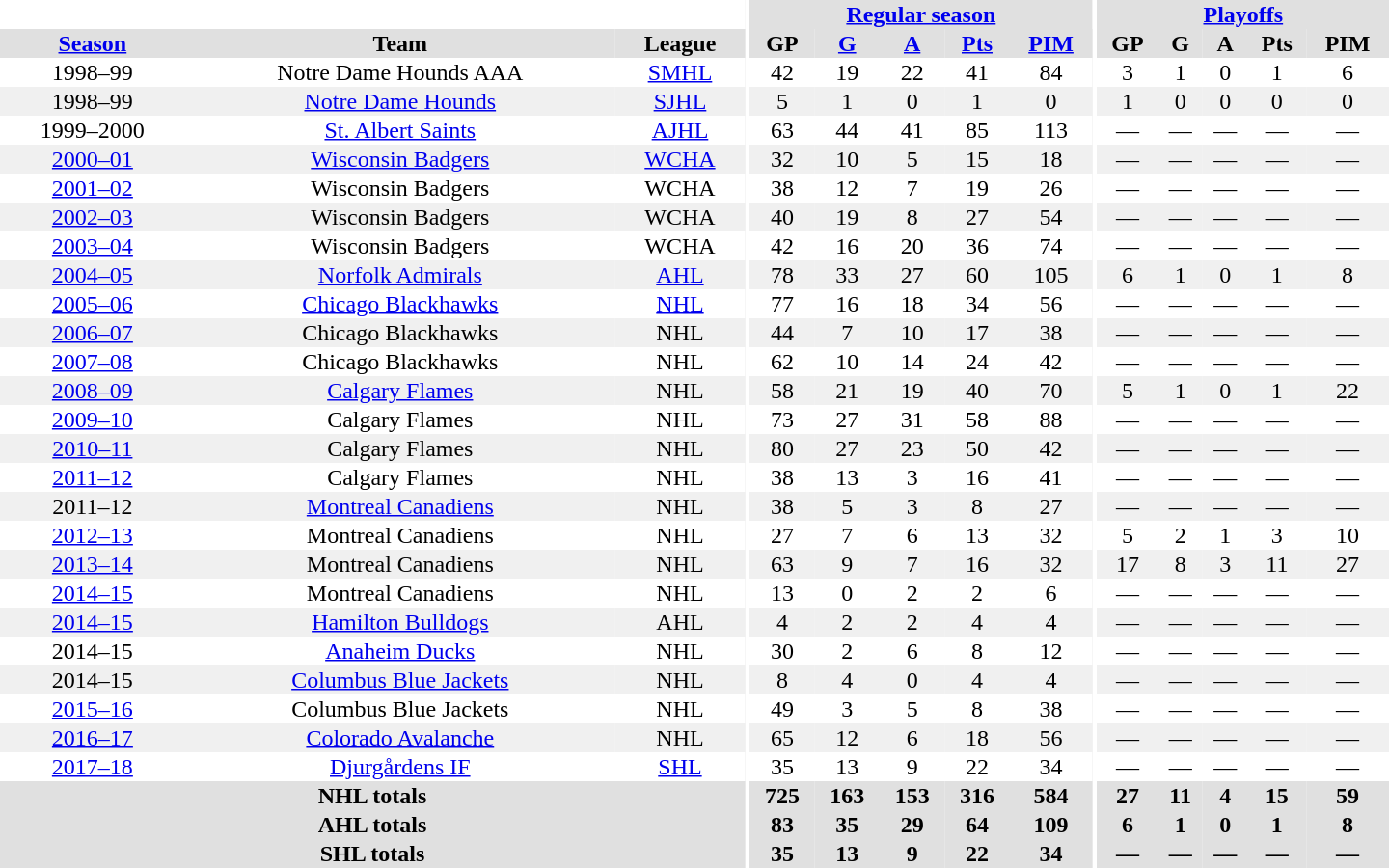<table border="0" cellpadding="1" cellspacing="0" style="text-align:center; width:60em">
<tr bgcolor="#e0e0e0">
<th colspan="3" bgcolor="#ffffff"></th>
<th rowspan="101" bgcolor="#ffffff"></th>
<th colspan="5"><a href='#'>Regular season</a></th>
<th rowspan="101" bgcolor="#ffffff"></th>
<th colspan="5"><a href='#'>Playoffs</a></th>
</tr>
<tr bgcolor="#e0e0e0">
<th><a href='#'>Season</a></th>
<th>Team</th>
<th>League</th>
<th>GP</th>
<th><a href='#'>G</a></th>
<th><a href='#'>A</a></th>
<th><a href='#'>Pts</a></th>
<th><a href='#'>PIM</a></th>
<th>GP</th>
<th>G</th>
<th>A</th>
<th>Pts</th>
<th>PIM</th>
</tr>
<tr>
<td>1998–99</td>
<td>Notre Dame Hounds AAA</td>
<td><a href='#'>SMHL</a></td>
<td>42</td>
<td>19</td>
<td>22</td>
<td>41</td>
<td>84</td>
<td>3</td>
<td>1</td>
<td>0</td>
<td>1</td>
<td>6</td>
</tr>
<tr bgcolor="#f0f0f0">
<td>1998–99</td>
<td><a href='#'>Notre Dame Hounds</a></td>
<td><a href='#'>SJHL</a></td>
<td>5</td>
<td>1</td>
<td>0</td>
<td>1</td>
<td>0</td>
<td>1</td>
<td>0</td>
<td>0</td>
<td>0</td>
<td>0</td>
</tr>
<tr>
<td>1999–2000</td>
<td><a href='#'>St. Albert Saints</a></td>
<td><a href='#'>AJHL</a></td>
<td>63</td>
<td>44</td>
<td>41</td>
<td>85</td>
<td>113</td>
<td>—</td>
<td>—</td>
<td>—</td>
<td>—</td>
<td>—</td>
</tr>
<tr bgcolor="#f0f0f0">
<td><a href='#'>2000–01</a></td>
<td><a href='#'>Wisconsin Badgers</a></td>
<td><a href='#'>WCHA</a></td>
<td>32</td>
<td>10</td>
<td>5</td>
<td>15</td>
<td>18</td>
<td>—</td>
<td>—</td>
<td>—</td>
<td>—</td>
<td>—</td>
</tr>
<tr>
<td><a href='#'>2001–02</a></td>
<td>Wisconsin Badgers</td>
<td>WCHA</td>
<td>38</td>
<td>12</td>
<td>7</td>
<td>19</td>
<td>26</td>
<td>—</td>
<td>—</td>
<td>—</td>
<td>—</td>
<td>—</td>
</tr>
<tr bgcolor="#f0f0f0">
<td><a href='#'>2002–03</a></td>
<td>Wisconsin Badgers</td>
<td>WCHA</td>
<td>40</td>
<td>19</td>
<td>8</td>
<td>27</td>
<td>54</td>
<td>—</td>
<td>—</td>
<td>—</td>
<td>—</td>
<td>—</td>
</tr>
<tr>
<td><a href='#'>2003–04</a></td>
<td>Wisconsin Badgers</td>
<td>WCHA</td>
<td>42</td>
<td>16</td>
<td>20</td>
<td>36</td>
<td>74</td>
<td>—</td>
<td>—</td>
<td>—</td>
<td>—</td>
<td>—</td>
</tr>
<tr bgcolor="#f0f0f0">
<td><a href='#'>2004–05</a></td>
<td><a href='#'>Norfolk Admirals</a></td>
<td><a href='#'>AHL</a></td>
<td>78</td>
<td>33</td>
<td>27</td>
<td>60</td>
<td>105</td>
<td>6</td>
<td>1</td>
<td>0</td>
<td>1</td>
<td>8</td>
</tr>
<tr>
<td><a href='#'>2005–06</a></td>
<td><a href='#'>Chicago Blackhawks</a></td>
<td><a href='#'>NHL</a></td>
<td>77</td>
<td>16</td>
<td>18</td>
<td>34</td>
<td>56</td>
<td>—</td>
<td>—</td>
<td>—</td>
<td>—</td>
<td>—</td>
</tr>
<tr bgcolor="#f0f0f0">
<td><a href='#'>2006–07</a></td>
<td>Chicago Blackhawks</td>
<td>NHL</td>
<td>44</td>
<td>7</td>
<td>10</td>
<td>17</td>
<td>38</td>
<td>—</td>
<td>—</td>
<td>—</td>
<td>—</td>
<td>—</td>
</tr>
<tr>
<td><a href='#'>2007–08</a></td>
<td>Chicago Blackhawks</td>
<td>NHL</td>
<td>62</td>
<td>10</td>
<td>14</td>
<td>24</td>
<td>42</td>
<td>—</td>
<td>—</td>
<td>—</td>
<td>—</td>
<td>—</td>
</tr>
<tr bgcolor="#f0f0f0">
<td><a href='#'>2008–09</a></td>
<td><a href='#'>Calgary Flames</a></td>
<td>NHL</td>
<td>58</td>
<td>21</td>
<td>19</td>
<td>40</td>
<td>70</td>
<td>5</td>
<td>1</td>
<td>0</td>
<td>1</td>
<td>22</td>
</tr>
<tr>
<td><a href='#'>2009–10</a></td>
<td>Calgary Flames</td>
<td>NHL</td>
<td>73</td>
<td>27</td>
<td>31</td>
<td>58</td>
<td>88</td>
<td>—</td>
<td>—</td>
<td>—</td>
<td>—</td>
<td>—</td>
</tr>
<tr bgcolor="#f0f0f0">
<td><a href='#'>2010–11</a></td>
<td>Calgary Flames</td>
<td>NHL</td>
<td>80</td>
<td>27</td>
<td>23</td>
<td>50</td>
<td>42</td>
<td>—</td>
<td>—</td>
<td>—</td>
<td>—</td>
<td>—</td>
</tr>
<tr>
<td><a href='#'>2011–12</a></td>
<td>Calgary Flames</td>
<td>NHL</td>
<td>38</td>
<td>13</td>
<td>3</td>
<td>16</td>
<td>41</td>
<td>—</td>
<td>—</td>
<td>—</td>
<td>—</td>
<td>—</td>
</tr>
<tr bgcolor="#f0f0f0">
<td>2011–12</td>
<td><a href='#'>Montreal Canadiens</a></td>
<td>NHL</td>
<td>38</td>
<td>5</td>
<td>3</td>
<td>8</td>
<td>27</td>
<td>—</td>
<td>—</td>
<td>—</td>
<td>—</td>
<td>—</td>
</tr>
<tr>
<td><a href='#'>2012–13</a></td>
<td>Montreal Canadiens</td>
<td>NHL</td>
<td>27</td>
<td>7</td>
<td>6</td>
<td>13</td>
<td>32</td>
<td>5</td>
<td>2</td>
<td>1</td>
<td>3</td>
<td>10</td>
</tr>
<tr bgcolor="#f0f0f0">
<td><a href='#'>2013–14</a></td>
<td>Montreal Canadiens</td>
<td>NHL</td>
<td>63</td>
<td>9</td>
<td>7</td>
<td>16</td>
<td>32</td>
<td>17</td>
<td>8</td>
<td>3</td>
<td>11</td>
<td>27</td>
</tr>
<tr>
<td><a href='#'>2014–15</a></td>
<td>Montreal Canadiens</td>
<td>NHL</td>
<td>13</td>
<td>0</td>
<td>2</td>
<td>2</td>
<td>6</td>
<td>—</td>
<td>—</td>
<td>—</td>
<td>—</td>
<td>—</td>
</tr>
<tr bgcolor="#f0f0f0">
<td><a href='#'>2014–15</a></td>
<td><a href='#'>Hamilton Bulldogs</a></td>
<td>AHL</td>
<td>4</td>
<td>2</td>
<td>2</td>
<td>4</td>
<td>4</td>
<td>—</td>
<td>—</td>
<td>—</td>
<td>—</td>
<td>—</td>
</tr>
<tr>
<td>2014–15</td>
<td><a href='#'>Anaheim Ducks</a></td>
<td>NHL</td>
<td>30</td>
<td>2</td>
<td>6</td>
<td>8</td>
<td>12</td>
<td>—</td>
<td>—</td>
<td>—</td>
<td>—</td>
<td>—</td>
</tr>
<tr bgcolor="#f0f0f0">
<td>2014–15</td>
<td><a href='#'>Columbus Blue Jackets</a></td>
<td>NHL</td>
<td>8</td>
<td>4</td>
<td>0</td>
<td>4</td>
<td>4</td>
<td>—</td>
<td>—</td>
<td>—</td>
<td>—</td>
<td>—</td>
</tr>
<tr>
<td><a href='#'>2015–16</a></td>
<td>Columbus Blue Jackets</td>
<td>NHL</td>
<td>49</td>
<td>3</td>
<td>5</td>
<td>8</td>
<td>38</td>
<td>—</td>
<td>—</td>
<td>—</td>
<td>—</td>
<td>—</td>
</tr>
<tr bgcolor="#f0f0f0">
<td><a href='#'>2016–17</a></td>
<td><a href='#'>Colorado Avalanche</a></td>
<td>NHL</td>
<td>65</td>
<td>12</td>
<td>6</td>
<td>18</td>
<td>56</td>
<td>—</td>
<td>—</td>
<td>—</td>
<td>—</td>
<td>—</td>
</tr>
<tr>
<td><a href='#'>2017–18</a></td>
<td><a href='#'>Djurgårdens IF</a></td>
<td><a href='#'>SHL</a></td>
<td>35</td>
<td>13</td>
<td>9</td>
<td>22</td>
<td>34</td>
<td>—</td>
<td>—</td>
<td>—</td>
<td>—</td>
<td>—</td>
</tr>
<tr bgcolor="#e0e0e0">
<th colspan="3">NHL totals</th>
<th>725</th>
<th>163</th>
<th>153</th>
<th>316</th>
<th>584</th>
<th>27</th>
<th>11</th>
<th>4</th>
<th>15</th>
<th>59</th>
</tr>
<tr bgcolor="#e0e0e0">
<th colspan="3">AHL totals</th>
<th>83</th>
<th>35</th>
<th>29</th>
<th>64</th>
<th>109</th>
<th>6</th>
<th>1</th>
<th>0</th>
<th>1</th>
<th>8</th>
</tr>
<tr bgcolor="#e0e0e0">
<th colspan="3">SHL totals</th>
<th>35</th>
<th>13</th>
<th>9</th>
<th>22</th>
<th>34</th>
<th>—</th>
<th>—</th>
<th>—</th>
<th>—</th>
<th>—</th>
</tr>
</table>
